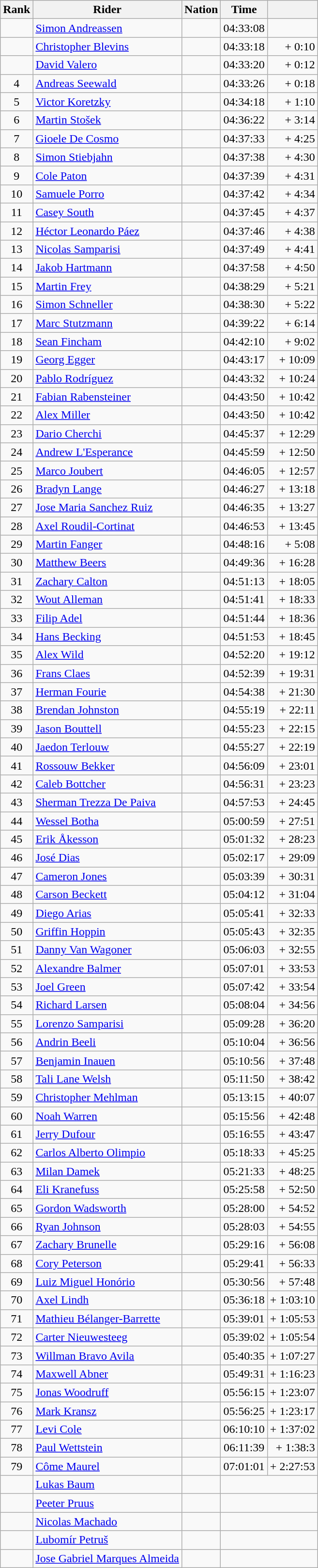<table class="wikitable sortable" style=text-align:center;">
<tr>
<th scope="col">Rank</th>
<th scope="col">Rider</th>
<th scope="col">Nation</th>
<th scope="col">Time</th>
<th scope="col"></th>
</tr>
<tr>
<td></td>
<td align=left><a href='#'>Simon Andreassen</a></td>
<td align=left></td>
<td>04:33:08</td>
<td align=right></td>
</tr>
<tr>
<td></td>
<td align=left><a href='#'>Christopher Blevins</a></td>
<td align=left></td>
<td>04:33:18</td>
<td align=right>+ 0:10</td>
</tr>
<tr>
<td></td>
<td align=left><a href='#'>David Valero</a></td>
<td align=left></td>
<td>04:33:20</td>
<td align=right>+ 0:12</td>
</tr>
<tr>
<td>4</td>
<td align=left><a href='#'>Andreas Seewald</a></td>
<td align=left></td>
<td>04:33:26</td>
<td align=right>+ 0:18</td>
</tr>
<tr>
<td>5</td>
<td align=left><a href='#'>Victor Koretzky</a></td>
<td align=left></td>
<td>04:34:18</td>
<td align=right>+ 1:10</td>
</tr>
<tr>
<td>6</td>
<td align=left><a href='#'>Martin Stošek</a></td>
<td align=left></td>
<td>04:36:22</td>
<td align=right>+ 3:14</td>
</tr>
<tr>
<td>7</td>
<td align=left><a href='#'>Gioele De Cosmo</a></td>
<td align=left></td>
<td>04:37:33</td>
<td align=right>+ 4:25</td>
</tr>
<tr>
<td>8</td>
<td align=left><a href='#'>Simon Stiebjahn</a></td>
<td align=left></td>
<td>04:37:38</td>
<td align=right>+ 4:30</td>
</tr>
<tr>
<td>9</td>
<td align=left><a href='#'>Cole Paton</a></td>
<td align=left></td>
<td>04:37:39</td>
<td align=right>+ 4:31</td>
</tr>
<tr>
<td>10</td>
<td align=left><a href='#'>Samuele Porro</a></td>
<td align=left></td>
<td>04:37:42</td>
<td align=right>+ 4:34</td>
</tr>
<tr>
<td>11</td>
<td align=left><a href='#'>Casey South</a></td>
<td align=left></td>
<td>04:37:45</td>
<td align=right>+ 4:37</td>
</tr>
<tr>
<td>12</td>
<td align=left><a href='#'>Héctor Leonardo Páez</a></td>
<td align=left></td>
<td>04:37:46</td>
<td align=right>+ 4:38</td>
</tr>
<tr>
<td>13</td>
<td align=left><a href='#'>Nicolas Samparisi</a></td>
<td align=left></td>
<td>04:37:49</td>
<td align=right>+ 4:41</td>
</tr>
<tr>
<td>14</td>
<td align=left><a href='#'>Jakob Hartmann</a></td>
<td align=left></td>
<td>04:37:58</td>
<td align=right>+ 4:50</td>
</tr>
<tr>
<td>15</td>
<td align=left><a href='#'>Martin Frey</a></td>
<td align=left></td>
<td>04:38:29</td>
<td align=right>+ 5:21</td>
</tr>
<tr>
<td>16</td>
<td align=left><a href='#'>Simon Schneller</a></td>
<td align=left></td>
<td>04:38:30</td>
<td align=right>+ 5:22</td>
</tr>
<tr>
<td>17</td>
<td align=left><a href='#'>Marc Stutzmann</a></td>
<td align=left></td>
<td>04:39:22</td>
<td align=right>+ 6:14</td>
</tr>
<tr>
<td>18</td>
<td align=left><a href='#'>Sean Fincham</a></td>
<td align=left></td>
<td>04:42:10</td>
<td align=right>+ 9:02</td>
</tr>
<tr>
<td>19</td>
<td align=left><a href='#'>Georg Egger</a></td>
<td align=left></td>
<td>04:43:17</td>
<td align=right>+ 10:09</td>
</tr>
<tr>
<td>20</td>
<td align=left><a href='#'>Pablo Rodríguez</a></td>
<td align=left></td>
<td>04:43:32</td>
<td align=right>+ 10:24</td>
</tr>
<tr>
<td>21</td>
<td align=left><a href='#'>Fabian Rabensteiner</a></td>
<td align=left></td>
<td>04:43:50</td>
<td align=right>+ 10:42</td>
</tr>
<tr>
<td>22</td>
<td align=left><a href='#'>Alex Miller</a></td>
<td align=left></td>
<td>04:43:50</td>
<td align=right>+ 10:42</td>
</tr>
<tr>
<td>23</td>
<td align=left><a href='#'>Dario Cherchi</a></td>
<td align=left></td>
<td>04:45:37</td>
<td align=right>+ 12:29</td>
</tr>
<tr>
<td>24</td>
<td align=left><a href='#'>Andrew L'Esperance</a></td>
<td align=left></td>
<td>04:45:59</td>
<td align=right>+ 12:50</td>
</tr>
<tr>
<td>25</td>
<td align=left><a href='#'>Marco Joubert</a></td>
<td align=left></td>
<td>04:46:05</td>
<td align=right>+ 12:57</td>
</tr>
<tr>
<td>26</td>
<td align=left><a href='#'>Bradyn Lange</a></td>
<td align=left></td>
<td>04:46:27</td>
<td align=right>+ 13:18</td>
</tr>
<tr>
<td>27</td>
<td align=left><a href='#'>Jose Maria Sanchez Ruiz</a></td>
<td align=left></td>
<td>04:46:35</td>
<td align=right>+ 13:27</td>
</tr>
<tr>
<td>28</td>
<td align=left><a href='#'>Axel Roudil-Cortinat</a></td>
<td align=left></td>
<td>04:46:53</td>
<td align=right>+ 13:45</td>
</tr>
<tr>
<td>29</td>
<td align=left><a href='#'>Martin Fanger</a></td>
<td align=left></td>
<td>04:48:16</td>
<td align=right>+ 5:08</td>
</tr>
<tr>
<td>30</td>
<td align=left><a href='#'>Matthew Beers</a></td>
<td align=left></td>
<td>04:49:36</td>
<td align=right>+ 16:28</td>
</tr>
<tr>
<td>31</td>
<td align=left><a href='#'>Zachary Calton</a></td>
<td align=left></td>
<td>04:51:13</td>
<td align=right>+ 18:05</td>
</tr>
<tr>
<td>32</td>
<td align=left><a href='#'>Wout Alleman</a></td>
<td align=left></td>
<td>04:51:41</td>
<td align=right>+ 18:33</td>
</tr>
<tr>
<td>33</td>
<td align=left><a href='#'>Filip Adel</a></td>
<td align=left></td>
<td>04:51:44</td>
<td align=right>+ 18:36</td>
</tr>
<tr>
<td>34</td>
<td align=left><a href='#'>Hans Becking</a></td>
<td align=left></td>
<td>04:51:53</td>
<td align=right>+ 18:45</td>
</tr>
<tr>
<td>35</td>
<td align=left><a href='#'>Alex Wild</a></td>
<td align=left></td>
<td>04:52:20</td>
<td align=right>+ 19:12</td>
</tr>
<tr>
<td>36</td>
<td align=left><a href='#'>Frans Claes</a></td>
<td align=left></td>
<td>04:52:39</td>
<td align=right>+ 19:31</td>
</tr>
<tr>
<td>37</td>
<td align=left><a href='#'>Herman Fourie</a></td>
<td align=left></td>
<td>04:54:38</td>
<td align=right>+ 21:30</td>
</tr>
<tr>
<td>38</td>
<td align=left><a href='#'>Brendan Johnston</a></td>
<td align=left></td>
<td>04:55:19</td>
<td align=right>+ 22:11</td>
</tr>
<tr>
<td>39</td>
<td align=left><a href='#'>Jason Bouttell</a></td>
<td align=left></td>
<td>04:55:23</td>
<td align=right>+ 22:15</td>
</tr>
<tr>
<td>40</td>
<td align=left><a href='#'>Jaedon Terlouw</a></td>
<td align=left></td>
<td>04:55:27</td>
<td align=right>+ 22:19</td>
</tr>
<tr>
<td>41</td>
<td align=left><a href='#'>Rossouw Bekker</a></td>
<td align=left></td>
<td>04:56:09</td>
<td align=right>+ 23:01</td>
</tr>
<tr>
<td>42</td>
<td align=left><a href='#'>Caleb Bottcher</a></td>
<td align=left></td>
<td>04:56:31</td>
<td align=right>+ 23:23</td>
</tr>
<tr>
<td>43</td>
<td align=left><a href='#'>Sherman Trezza De Paiva</a></td>
<td align=left></td>
<td>04:57:53</td>
<td align=right>+ 24:45</td>
</tr>
<tr>
<td>44</td>
<td align=left><a href='#'>Wessel Botha</a></td>
<td align=left></td>
<td>05:00:59</td>
<td align=right>+ 27:51</td>
</tr>
<tr>
<td>45</td>
<td align=left><a href='#'>Erik Åkesson</a></td>
<td align=left></td>
<td>05:01:32</td>
<td align=right>+ 28:23</td>
</tr>
<tr>
<td>46</td>
<td align=left><a href='#'>José Dias</a></td>
<td align=left></td>
<td>05:02:17</td>
<td align=right>+ 29:09</td>
</tr>
<tr>
<td>47</td>
<td align=left><a href='#'>Cameron Jones</a></td>
<td align=left></td>
<td>05:03:39</td>
<td align=right>+ 30:31</td>
</tr>
<tr>
<td>48</td>
<td align=left><a href='#'>Carson Beckett</a></td>
<td align=left></td>
<td>05:04:12</td>
<td align=right>+ 31:04</td>
</tr>
<tr>
<td>49</td>
<td align=left><a href='#'>Diego Arias</a></td>
<td align=left></td>
<td>05:05:41</td>
<td align=right>+ 32:33</td>
</tr>
<tr>
<td>50</td>
<td align=left><a href='#'>Griffin Hoppin</a></td>
<td align=left></td>
<td>05:05:43</td>
<td align=right>+ 32:35</td>
</tr>
<tr>
<td>51</td>
<td align=left><a href='#'>Danny Van Wagoner</a></td>
<td align=left></td>
<td>05:06:03</td>
<td align=right>+ 32:55</td>
</tr>
<tr>
<td>52</td>
<td align=left><a href='#'>Alexandre Balmer</a></td>
<td align=left></td>
<td>05:07:01</td>
<td align=right>+ 33:53</td>
</tr>
<tr>
<td>53</td>
<td align=left><a href='#'>Joel Green</a></td>
<td align=left></td>
<td>05:07:42</td>
<td align=right>+ 33:54</td>
</tr>
<tr>
<td>54</td>
<td align=left><a href='#'>Richard Larsen</a></td>
<td align=left></td>
<td>05:08:04</td>
<td align=right>+ 34:56</td>
</tr>
<tr>
<td>55</td>
<td align=left><a href='#'>Lorenzo Samparisi</a></td>
<td align=left></td>
<td>05:09:28</td>
<td align=right>+ 36:20</td>
</tr>
<tr>
<td>56</td>
<td align=left><a href='#'>Andrin Beeli</a></td>
<td align=left></td>
<td>05:10:04</td>
<td align=right>+ 36:56</td>
</tr>
<tr>
<td>57</td>
<td align=left><a href='#'>Benjamin Inauen</a></td>
<td align=left></td>
<td>05:10:56</td>
<td align=right>+ 37:48</td>
</tr>
<tr>
<td>58</td>
<td align=left><a href='#'>Tali Lane Welsh</a></td>
<td align=left></td>
<td>05:11:50</td>
<td align=right>+ 38:42</td>
</tr>
<tr>
<td>59</td>
<td align=left><a href='#'>Christopher Mehlman</a></td>
<td align=left></td>
<td>05:13:15</td>
<td align=right>+ 40:07</td>
</tr>
<tr>
<td>60</td>
<td align=left><a href='#'>Noah Warren</a></td>
<td align=left></td>
<td>05:15:56</td>
<td align=right>+ 42:48</td>
</tr>
<tr>
<td>61</td>
<td align=left><a href='#'>Jerry Dufour</a></td>
<td align=left></td>
<td>05:16:55</td>
<td align=right>+ 43:47</td>
</tr>
<tr>
<td>62</td>
<td align=left><a href='#'>Carlos Alberto Olimpio</a></td>
<td align=left></td>
<td>05:18:33</td>
<td align=right>+ 45:25</td>
</tr>
<tr>
<td>63</td>
<td align=left><a href='#'>Milan Damek</a></td>
<td align=left></td>
<td>05:21:33</td>
<td align=right>+ 48:25</td>
</tr>
<tr>
<td>64</td>
<td align=left><a href='#'>Eli Kranefuss</a></td>
<td align=left></td>
<td>05:25:58</td>
<td align=right>+ 52:50</td>
</tr>
<tr>
<td>65</td>
<td align=left><a href='#'>Gordon Wadsworth</a></td>
<td align=left></td>
<td>05:28:00</td>
<td align=right>+ 54:52</td>
</tr>
<tr>
<td>66</td>
<td align=left><a href='#'>Ryan Johnson</a></td>
<td align=left></td>
<td>05:28:03</td>
<td align=right>+ 54:55</td>
</tr>
<tr>
<td>67</td>
<td align=left><a href='#'>Zachary Brunelle</a></td>
<td align=left></td>
<td>05:29:16</td>
<td align=right>+ 56:08</td>
</tr>
<tr>
<td>68</td>
<td align=left><a href='#'>Cory Peterson</a></td>
<td align=left></td>
<td>05:29:41</td>
<td align=right>+ 56:33</td>
</tr>
<tr>
<td>69</td>
<td align=left><a href='#'>Luiz Miguel Honório</a></td>
<td align=left></td>
<td>05:30:56</td>
<td align=right>+ 57:48</td>
</tr>
<tr>
<td>70</td>
<td align=left><a href='#'>Axel Lindh</a></td>
<td align=left></td>
<td>05:36:18</td>
<td align=right>+ 1:03:10</td>
</tr>
<tr>
<td>71</td>
<td align=left><a href='#'>Mathieu Bélanger-Barrette</a></td>
<td align=left></td>
<td>05:39:01</td>
<td align=right>+ 1:05:53</td>
</tr>
<tr>
<td>72</td>
<td align=left><a href='#'>Carter Nieuwesteeg</a></td>
<td align=left></td>
<td>05:39:02</td>
<td align=right>+ 1:05:54</td>
</tr>
<tr>
<td>73</td>
<td align=left><a href='#'>Willman Bravo Avila</a></td>
<td align=left></td>
<td>05:40:35</td>
<td align=right>+ 1:07:27</td>
</tr>
<tr>
<td>74</td>
<td align=left><a href='#'>Maxwell Abner</a></td>
<td align=left></td>
<td>05:49:31</td>
<td align=right>+ 1:16:23</td>
</tr>
<tr>
<td>75</td>
<td align=left><a href='#'>Jonas Woodruff</a></td>
<td align=left></td>
<td>05:56:15</td>
<td align=right>+ 1:23:07</td>
</tr>
<tr>
<td>76</td>
<td align=left><a href='#'>Mark Kransz</a></td>
<td align=left></td>
<td>05:56:25</td>
<td align=right>+ 1:23:17</td>
</tr>
<tr>
<td>77</td>
<td align=left><a href='#'>Levi Cole</a></td>
<td align=left></td>
<td>06:10:10</td>
<td align=right>+ 1:37:02</td>
</tr>
<tr>
<td>78</td>
<td align=left><a href='#'>Paul Wettstein</a></td>
<td align=left></td>
<td>06:11:39</td>
<td align=right>+ 1:38:3</td>
</tr>
<tr>
<td>79</td>
<td align=left><a href='#'>Côme Maurel</a></td>
<td align=left></td>
<td>07:01:01</td>
<td align=right>+ 2:27:53</td>
</tr>
<tr>
<td></td>
<td align=left><a href='#'>Lukas Baum</a></td>
<td align=left></td>
<td colspan="2"></td>
</tr>
<tr>
<td></td>
<td align=left><a href='#'>Peeter Pruus</a></td>
<td align=left></td>
<td colspan="2"></td>
</tr>
<tr>
<td></td>
<td align=left><a href='#'>Nicolas Machado</a></td>
<td align=left></td>
<td colspan="2"></td>
</tr>
<tr>
<td></td>
<td align=left><a href='#'>Lubomír Petruš</a></td>
<td align=left></td>
<td colspan="2"></td>
</tr>
<tr>
<td></td>
<td align=left><a href='#'>Jose Gabriel Marques Almeida</a></td>
<td align=left></td>
<td colspan="2"></td>
</tr>
</table>
